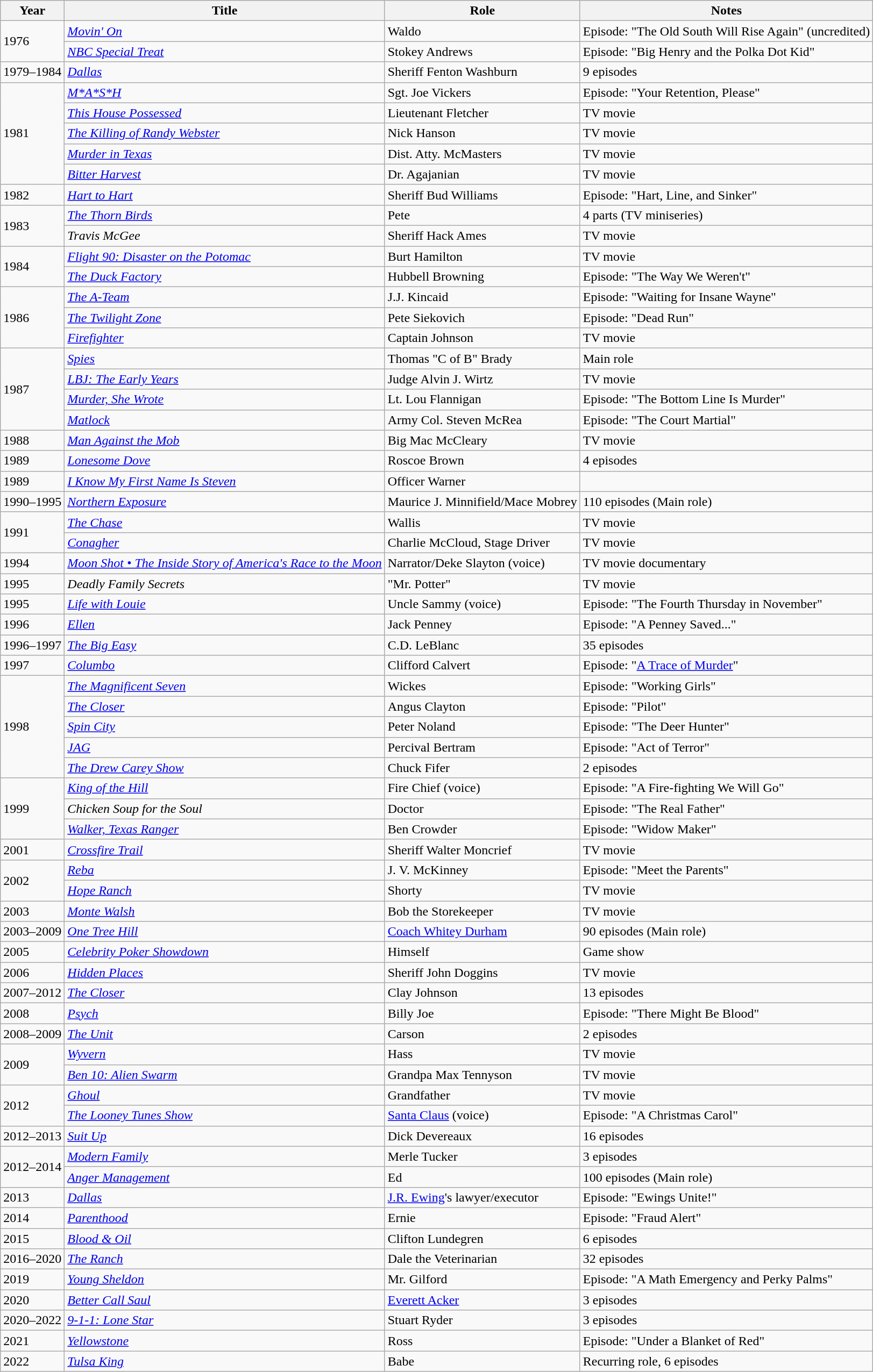<table class="wikitable">
<tr>
<th>Year</th>
<th>Title</th>
<th>Role</th>
<th>Notes</th>
</tr>
<tr>
<td rowspan="2">1976</td>
<td><em><a href='#'>Movin' On</a></em></td>
<td>Waldo</td>
<td>Episode: "The Old South Will Rise Again" (uncredited)</td>
</tr>
<tr>
<td><em><a href='#'>NBC Special Treat</a></em></td>
<td>Stokey Andrews</td>
<td>Episode: "Big Henry and the Polka Dot Kid"</td>
</tr>
<tr>
<td>1979–1984</td>
<td><em><a href='#'>Dallas</a></em></td>
<td>Sheriff Fenton Washburn</td>
<td>9 episodes</td>
</tr>
<tr>
<td rowspan="5">1981</td>
<td><em><a href='#'>M*A*S*H</a></em></td>
<td>Sgt. Joe Vickers</td>
<td>Episode: "Your Retention, Please"</td>
</tr>
<tr>
<td><em><a href='#'>This House Possessed</a></em></td>
<td>Lieutenant Fletcher</td>
<td>TV movie</td>
</tr>
<tr>
<td><em><a href='#'>The Killing of Randy Webster</a></em></td>
<td>Nick Hanson</td>
<td>TV movie</td>
</tr>
<tr>
<td><em><a href='#'>Murder in Texas</a></em></td>
<td>Dist. Atty. McMasters</td>
<td>TV movie</td>
</tr>
<tr>
<td><em><a href='#'>Bitter Harvest</a></em></td>
<td>Dr. Agajanian</td>
<td>TV movie</td>
</tr>
<tr>
<td>1982</td>
<td><em><a href='#'>Hart to Hart</a></em></td>
<td>Sheriff Bud Williams</td>
<td>Episode: "Hart, Line, and Sinker"</td>
</tr>
<tr>
<td rowspan="2">1983</td>
<td><em><a href='#'>The Thorn Birds</a></em></td>
<td>Pete</td>
<td>4 parts (TV miniseries)</td>
</tr>
<tr>
<td><em>Travis McGee</em></td>
<td>Sheriff Hack Ames</td>
<td>TV movie</td>
</tr>
<tr>
<td rowspan="2">1984</td>
<td><em><a href='#'>Flight 90: Disaster on the Potomac</a></em></td>
<td>Burt Hamilton</td>
<td>TV movie</td>
</tr>
<tr>
<td><em><a href='#'>The Duck Factory</a></em></td>
<td>Hubbell Browning</td>
<td>Episode: "The Way We Weren't"</td>
</tr>
<tr>
<td rowspan="3">1986</td>
<td><em><a href='#'>The A-Team</a></em></td>
<td>J.J. Kincaid</td>
<td>Episode: "Waiting for Insane Wayne"</td>
</tr>
<tr>
<td><em><a href='#'>The Twilight Zone</a></em></td>
<td>Pete Siekovich</td>
<td>Episode: "Dead Run"</td>
</tr>
<tr>
<td><em><a href='#'>Firefighter</a></em></td>
<td>Captain Johnson</td>
<td>TV movie</td>
</tr>
<tr>
<td rowspan="4">1987</td>
<td><em><a href='#'>Spies</a></em></td>
<td>Thomas "C of B" Brady</td>
<td>Main role</td>
</tr>
<tr>
<td><em><a href='#'>LBJ: The Early Years</a></em></td>
<td>Judge Alvin J. Wirtz</td>
<td>TV movie</td>
</tr>
<tr>
<td><em><a href='#'>Murder, She Wrote</a></em></td>
<td>Lt. Lou Flannigan</td>
<td>Episode: "The Bottom Line Is Murder"</td>
</tr>
<tr>
<td><em><a href='#'>Matlock</a></em></td>
<td>Army Col. Steven McRea</td>
<td>Episode: "The Court Martial"</td>
</tr>
<tr>
<td>1988</td>
<td><em><a href='#'>Man Against the Mob</a></em></td>
<td>Big Mac McCleary</td>
<td>TV movie</td>
</tr>
<tr>
<td>1989</td>
<td><em><a href='#'>Lonesome Dove</a></em></td>
<td>Roscoe Brown</td>
<td>4 episodes</td>
</tr>
<tr>
<td>1989</td>
<td><em><a href='#'>I Know My First Name Is Steven</a></em></td>
<td>Officer Warner</td>
</tr>
<tr>
<td>1990–1995</td>
<td><em><a href='#'>Northern Exposure</a></em></td>
<td>Maurice J. Minnifield/Mace Mobrey</td>
<td>110 episodes (Main role)</td>
</tr>
<tr>
<td rowspan="2">1991</td>
<td><em><a href='#'>The Chase</a></em></td>
<td>Wallis</td>
<td>TV movie</td>
</tr>
<tr>
<td><em><a href='#'>Conagher</a></em></td>
<td>Charlie McCloud, Stage Driver</td>
<td>TV movie</td>
</tr>
<tr>
<td>1994</td>
<td><em><a href='#'>Moon Shot • The Inside Story of America's Race to the Moon</a></em></td>
<td>Narrator/Deke Slayton (voice)</td>
<td>TV movie documentary</td>
</tr>
<tr>
<td>1995</td>
<td><em>Deadly Family Secrets</em></td>
<td>"Mr. Potter"</td>
<td>TV movie</td>
</tr>
<tr>
<td>1995</td>
<td><em><a href='#'>Life with Louie</a></em></td>
<td>Uncle Sammy (voice)</td>
<td>Episode: "The Fourth Thursday in November"</td>
</tr>
<tr>
<td>1996</td>
<td><em><a href='#'>Ellen</a></em></td>
<td>Jack Penney</td>
<td>Episode: "A Penney Saved..."</td>
</tr>
<tr>
<td>1996–1997</td>
<td><em><a href='#'>The Big Easy</a></em></td>
<td>C.D. LeBlanc</td>
<td>35 episodes</td>
</tr>
<tr>
<td>1997</td>
<td><em><a href='#'>Columbo</a></em></td>
<td>Clifford Calvert</td>
<td>Episode: "<a href='#'>A Trace of Murder</a>"</td>
</tr>
<tr>
<td rowspan="5">1998</td>
<td><em><a href='#'>The Magnificent Seven</a></em></td>
<td>Wickes</td>
<td>Episode: "Working Girls"</td>
</tr>
<tr>
<td><em><a href='#'>The Closer</a></em></td>
<td>Angus Clayton</td>
<td>Episode: "Pilot"</td>
</tr>
<tr>
<td><em><a href='#'>Spin City</a></em></td>
<td>Peter Noland</td>
<td>Episode: "The Deer Hunter"</td>
</tr>
<tr>
<td><em><a href='#'>JAG</a></em></td>
<td>Percival Bertram</td>
<td>Episode: "Act of Terror"</td>
</tr>
<tr>
<td><em><a href='#'>The Drew Carey Show</a></em></td>
<td>Chuck Fifer</td>
<td>2 episodes</td>
</tr>
<tr>
<td rowspan="3">1999</td>
<td><em><a href='#'>King of the Hill</a></em></td>
<td>Fire Chief (voice)</td>
<td>Episode: "A Fire-fighting We Will Go"</td>
</tr>
<tr>
<td><em>Chicken Soup for the Soul</em></td>
<td>Doctor</td>
<td>Episode: "The Real Father"</td>
</tr>
<tr "The Outer Limits" / Billionaire/ Episode: "The Joy Ride" S5-EPS-6>
<td><em><a href='#'>Walker, Texas Ranger</a></em></td>
<td>Ben Crowder</td>
<td>Episode: "Widow Maker"</td>
</tr>
<tr>
<td>2001</td>
<td><em><a href='#'>Crossfire Trail</a></em></td>
<td>Sheriff Walter Moncrief</td>
<td>TV movie</td>
</tr>
<tr>
<td rowspan="2">2002</td>
<td><em><a href='#'>Reba</a></em></td>
<td>J. V. McKinney</td>
<td>Episode: "Meet the Parents"</td>
</tr>
<tr>
<td><em><a href='#'>Hope Ranch</a></em></td>
<td>Shorty</td>
<td>TV movie</td>
</tr>
<tr>
<td>2003</td>
<td><em><a href='#'>Monte Walsh</a></em></td>
<td>Bob the Storekeeper</td>
<td>TV movie</td>
</tr>
<tr>
<td>2003–2009</td>
<td><em><a href='#'>One Tree Hill</a></em></td>
<td><a href='#'>Coach Whitey Durham</a></td>
<td>90 episodes (Main role)</td>
</tr>
<tr>
<td>2005</td>
<td><em><a href='#'>Celebrity Poker Showdown</a></em></td>
<td>Himself</td>
<td>Game show</td>
</tr>
<tr>
<td>2006</td>
<td><em><a href='#'>Hidden Places</a></em></td>
<td>Sheriff John Doggins</td>
<td>TV movie</td>
</tr>
<tr>
<td>2007–2012</td>
<td><em><a href='#'>The Closer</a></em></td>
<td>Clay Johnson</td>
<td>13 episodes</td>
</tr>
<tr>
<td>2008</td>
<td><em><a href='#'>Psych</a></em></td>
<td>Billy Joe</td>
<td>Episode: "There Might Be Blood"</td>
</tr>
<tr>
<td>2008–2009</td>
<td><em><a href='#'>The Unit</a></em></td>
<td>Carson</td>
<td>2 episodes</td>
</tr>
<tr>
<td rowspan="2">2009</td>
<td><em><a href='#'>Wyvern</a></em></td>
<td>Hass</td>
<td>TV movie</td>
</tr>
<tr>
<td><em><a href='#'>Ben 10: Alien Swarm</a></em></td>
<td>Grandpa Max Tennyson</td>
<td>TV movie</td>
</tr>
<tr>
<td rowspan="2">2012</td>
<td><em><a href='#'>Ghoul</a></em></td>
<td>Grandfather</td>
<td>TV movie</td>
</tr>
<tr>
<td><em><a href='#'>The Looney Tunes Show</a></em></td>
<td><a href='#'>Santa Claus</a> (voice)</td>
<td>Episode: "A Christmas Carol"</td>
</tr>
<tr>
<td>2012–2013</td>
<td><em><a href='#'>Suit Up</a></em></td>
<td>Dick Devereaux</td>
<td>16 episodes</td>
</tr>
<tr>
<td rowspan="2">2012–2014</td>
<td><em><a href='#'>Modern Family</a></em></td>
<td>Merle Tucker</td>
<td>3 episodes</td>
</tr>
<tr>
<td><em><a href='#'>Anger Management</a></em></td>
<td>Ed</td>
<td>100 episodes (Main role)</td>
</tr>
<tr>
<td>2013</td>
<td><em><a href='#'>Dallas</a></em></td>
<td><a href='#'>J.R. Ewing</a>'s lawyer/executor</td>
<td>Episode: "Ewings Unite!"</td>
</tr>
<tr>
<td>2014</td>
<td><em><a href='#'>Parenthood</a></em></td>
<td>Ernie</td>
<td>Episode: "Fraud Alert"</td>
</tr>
<tr>
<td>2015</td>
<td><em><a href='#'>Blood & Oil</a></em></td>
<td>Clifton Lundegren</td>
<td>6 episodes</td>
</tr>
<tr>
<td>2016–2020</td>
<td><em><a href='#'>The Ranch</a></em></td>
<td>Dale the Veterinarian</td>
<td>32 episodes</td>
</tr>
<tr>
<td>2019</td>
<td><em><a href='#'>Young Sheldon</a></em></td>
<td>Mr. Gilford</td>
<td>Episode: "A Math Emergency and Perky Palms"</td>
</tr>
<tr>
<td>2020</td>
<td><em><a href='#'>Better Call Saul</a></em></td>
<td><a href='#'>Everett Acker</a></td>
<td>3 episodes</td>
</tr>
<tr>
<td>2020–2022</td>
<td><em><a href='#'>9-1-1: Lone Star</a></em></td>
<td>Stuart Ryder</td>
<td>3 episodes</td>
</tr>
<tr>
<td>2021</td>
<td><em><a href='#'>Yellowstone</a></em></td>
<td>Ross</td>
<td>Episode: "Under a Blanket of Red"</td>
</tr>
<tr>
<td>2022</td>
<td><em><a href='#'>Tulsa King</a></em></td>
<td>Babe</td>
<td>Recurring role, 6 episodes</td>
</tr>
</table>
